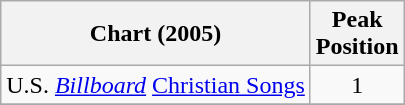<table class="wikitable">
<tr>
<th align="center">Chart (2005)</th>
<th align="center">Peak<br> Position</th>
</tr>
<tr>
<td align="left">U.S. <em><a href='#'>Billboard</a></em> <a href='#'>Christian Songs</a></td>
<td align="center">1</td>
</tr>
<tr>
</tr>
</table>
